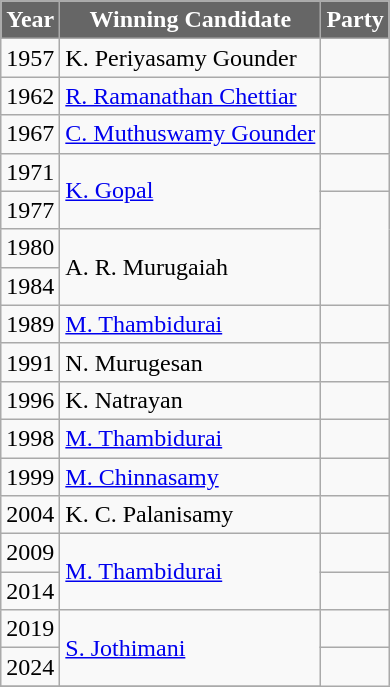<table class="wikitable sortable">
<tr>
<th style="background-color:#666666; color:white">Year</th>
<th style="background-color:#666666; color:white">Winning Candidate</th>
<th style="background-color:#666666; color:white" colspan=2>Party</th>
</tr>
<tr --->
<td>1957</td>
<td>K. Periyasamy Gounder</td>
<td></td>
</tr>
<tr --->
<td>1962</td>
<td><a href='#'>R. Ramanathan Chettiar</a></td>
</tr>
<tr --->
<td>1967</td>
<td><a href='#'>C. Muthuswamy Gounder</a></td>
<td></td>
</tr>
<tr --->
<td>1971</td>
<td rowspan=2><a href='#'>K. Gopal</a></td>
<td></td>
</tr>
<tr --->
<td>1977</td>
</tr>
<tr --->
<td>1980</td>
<td rowspan=2>A. R. Murugaiah</td>
</tr>
<tr --->
<td>1984</td>
</tr>
<tr --->
<td>1989</td>
<td><a href='#'>M. Thambidurai</a></td>
<td></td>
</tr>
<tr --->
<td>1991</td>
<td>N. Murugesan</td>
</tr>
<tr --->
<td>1996</td>
<td>K. Natrayan</td>
<td></td>
</tr>
<tr --->
<td>1998</td>
<td><a href='#'>M. Thambidurai</a></td>
<td></td>
</tr>
<tr --->
<td>1999</td>
<td><a href='#'>M. Chinnasamy</a></td>
</tr>
<tr --->
<td>2004</td>
<td>K. C. Palanisamy</td>
<td></td>
</tr>
<tr --->
<td>2009</td>
<td rowspan=2><a href='#'>M. Thambidurai</a></td>
<td></td>
</tr>
<tr --->
<td>2014</td>
</tr>
<tr --->
<td>2019</td>
<td rowspan=2><a href='#'>S. Jothimani</a></td>
<td></td>
</tr>
<tr --->
<td>2024</td>
</tr>
<tr>
</tr>
</table>
